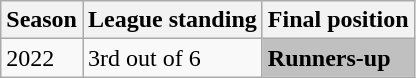<table class="wikitable">
<tr>
<th>Season</th>
<th>League standing</th>
<th>Final position</th>
</tr>
<tr>
<td>2022</td>
<td>3rd out of 6</td>
<td style= "background: Silver;"><strong>Runners-up</strong></td>
</tr>
</table>
